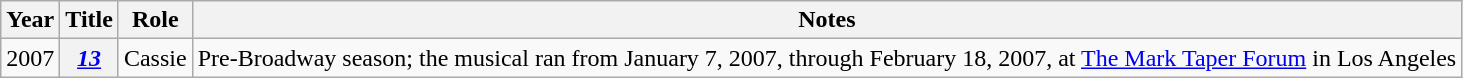<table class="wikitable sortable plainrowheaders">
<tr>
<th scope="col">Year</th>
<th scope="col">Title</th>
<th scope="col">Role</th>
<th scope="col" class="unsortable">Notes</th>
</tr>
<tr>
<td>2007</td>
<th scope="row"><em><a href='#'>13</a></em></th>
<td>Cassie</td>
<td>Pre-Broadway season; the musical ran from January 7, 2007, through February 18, 2007, at <a href='#'>The Mark Taper Forum</a> in Los Angeles</td>
</tr>
</table>
